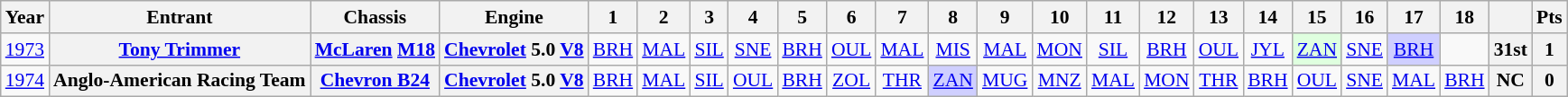<table class="wikitable" style="text-align:center; font-size:90%">
<tr>
<th>Year</th>
<th>Entrant</th>
<th>Chassis</th>
<th>Engine</th>
<th>1</th>
<th>2</th>
<th>3</th>
<th>4</th>
<th>5</th>
<th>6</th>
<th>7</th>
<th>8</th>
<th>9</th>
<th>10</th>
<th>11</th>
<th>12</th>
<th>13</th>
<th>14</th>
<th>15</th>
<th>16</th>
<th>17</th>
<th>18</th>
<th></th>
<th>Pts</th>
</tr>
<tr>
<td><a href='#'>1973</a></td>
<th><a href='#'>Tony Trimmer</a></th>
<th><a href='#'>McLaren</a> <a href='#'>M18</a></th>
<th><a href='#'>Chevrolet</a> 5.0 <a href='#'>V8</a></th>
<td><a href='#'>BRH</a></td>
<td><a href='#'>MAL</a></td>
<td><a href='#'>SIL</a></td>
<td><a href='#'>SNE</a></td>
<td><a href='#'>BRH</a></td>
<td><a href='#'>OUL</a></td>
<td><a href='#'>MAL</a></td>
<td><a href='#'>MIS</a></td>
<td><a href='#'>MAL</a></td>
<td><a href='#'>MON</a></td>
<td><a href='#'>SIL</a></td>
<td><a href='#'>BRH</a></td>
<td><a href='#'>OUL</a></td>
<td><a href='#'>JYL</a></td>
<td style="background:#DFFFDF;"><a href='#'>ZAN</a><br></td>
<td><a href='#'>SNE</a></td>
<td style="background:#CFCFFF;"><a href='#'>BRH</a><br></td>
<td></td>
<th>31st</th>
<th>1</th>
</tr>
<tr>
<td><a href='#'>1974</a></td>
<th>Anglo-American Racing Team</th>
<th><a href='#'>Chevron B24</a></th>
<th><a href='#'>Chevrolet</a> 5.0 <a href='#'>V8</a></th>
<td><a href='#'>BRH</a></td>
<td><a href='#'>MAL</a></td>
<td><a href='#'>SIL</a></td>
<td><a href='#'>OUL</a></td>
<td><a href='#'>BRH</a></td>
<td><a href='#'>ZOL</a></td>
<td><a href='#'>THR</a></td>
<td style="background:#CFCFFF;"><a href='#'>ZAN</a><br></td>
<td><a href='#'>MUG</a></td>
<td><a href='#'>MNZ</a></td>
<td><a href='#'>MAL</a></td>
<td><a href='#'>MON</a></td>
<td><a href='#'>THR</a></td>
<td><a href='#'>BRH</a></td>
<td><a href='#'>OUL</a></td>
<td><a href='#'>SNE</a></td>
<td><a href='#'>MAL</a></td>
<td><a href='#'>BRH</a></td>
<th>NC</th>
<th>0</th>
</tr>
</table>
